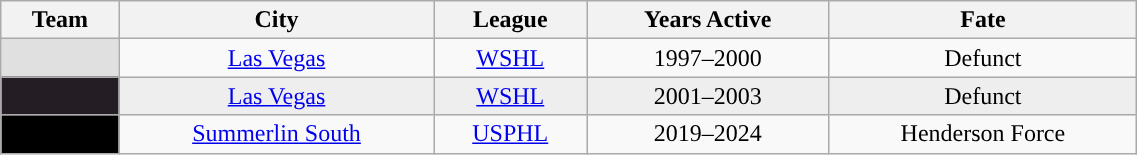<table class="wikitable sortable" width="60%">
<tr>
<th>Team</th>
<th>City</th>
<th>League</th>
<th>Years Active</th>
<th>Fate</th>
</tr>
<tr align=center>
<td style="color:white; background:#e0e0e0; "><strong></strong></td>
<td><a href='#'>Las Vegas</a></td>
<td><a href='#'>WSHL</a></td>
<td>1997–2000</td>
<td>Defunct</td>
</tr>
<tr align=center bgcolor=eeeeee>
<td style="color:white; background:#241e24; "><strong><a href='#'></a></strong></td>
<td><a href='#'>Las Vegas</a></td>
<td><a href='#'>WSHL</a></td>
<td>2001–2003</td>
<td>Defunct</td>
</tr>
<tr align=center>
<td style="color:white; background:#000000; "><strong><a href='#'></a></strong></td>
<td><a href='#'>Summerlin South</a></td>
<td><a href='#'>USPHL</a></td>
<td>2019–2024</td>
<td>Henderson Force</td>
</tr>
</table>
